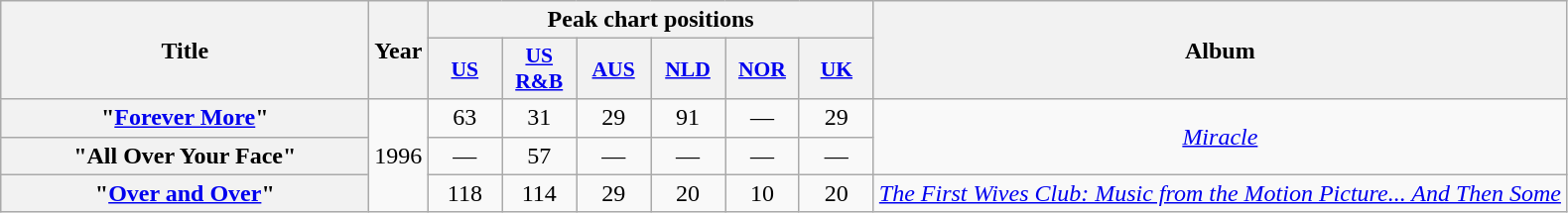<table class="wikitable plainrowheaders" style="text-align: center;" border="1">
<tr>
<th scope="col" rowspan="2" style="width:15em;">Title</th>
<th scope="col" rowspan="2">Year</th>
<th scope="col" colspan="6">Peak chart positions</th>
<th scope="col" rowspan="2">Album</th>
</tr>
<tr>
<th scope="col" style="width:3em;font-size:90%;"><a href='#'>US</a><br></th>
<th scope="col" style="width:3em;font-size:90%;"><a href='#'>US R&B</a><br></th>
<th scope="col" style="width:3em;font-size:90%;"><a href='#'>AUS</a><br></th>
<th scope="col" style="width:3em;font-size:90%;"><a href='#'>NLD</a><br></th>
<th scope="col" style="width:3em;font-size:90%;"><a href='#'>NOR</a><br></th>
<th scope="col" style="width:3em;font-size:90%;"><a href='#'>UK</a><br></th>
</tr>
<tr>
<th scope="row">"<a href='#'>Forever More</a>"</th>
<td rowspan="3">1996</td>
<td>63</td>
<td>31</td>
<td>29</td>
<td>91</td>
<td>—</td>
<td>29</td>
<td rowspan="2"><em><a href='#'>Miracle</a></em></td>
</tr>
<tr>
<th scope="row">"All Over Your Face"</th>
<td>—</td>
<td>57</td>
<td>—</td>
<td>—</td>
<td>—</td>
<td>—</td>
</tr>
<tr>
<th scope="row">"<a href='#'>Over and Over</a>"</th>
<td>118</td>
<td>114</td>
<td>29</td>
<td>20</td>
<td>10</td>
<td>20</td>
<td><em><a href='#'>The First Wives Club: Music from the Motion Picture... And Then Some</a></em></td>
</tr>
</table>
